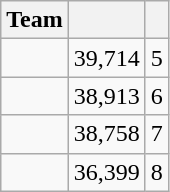<table class="wikitable">
<tr>
<th>Team</th>
<th></th>
<th></th>
</tr>
<tr>
<td></td>
<td align=right>39,714</td>
<td align=center>5</td>
</tr>
<tr>
<td></td>
<td align=right>38,913</td>
<td align=center>6</td>
</tr>
<tr>
<td></td>
<td align=right>38,758</td>
<td align=center>7</td>
</tr>
<tr>
<td></td>
<td align=right>36,399</td>
<td align=center>8</td>
</tr>
</table>
